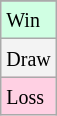<table class="wikitable">
<tr>
</tr>
<tr bgcolor = "#d0ffe3">
<td><small>Win</small></td>
</tr>
<tr bgcolor = "#f3f3f3">
<td><small>Draw</small></td>
</tr>
<tr bgcolor = "#ffd0e3">
<td><small>Loss</small></td>
</tr>
</table>
